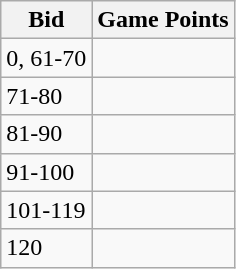<table class="wikitable">
<tr>
<th>Bid</th>
<th>Game Points</th>
</tr>
<tr>
<td>0, 61-70</td>
<td></td>
</tr>
<tr>
<td>71-80</td>
<td></td>
</tr>
<tr>
<td>81-90</td>
<td></td>
</tr>
<tr>
<td>91-100</td>
<td></td>
</tr>
<tr>
<td>101-119</td>
<td></td>
</tr>
<tr>
<td>120</td>
<td></td>
</tr>
</table>
